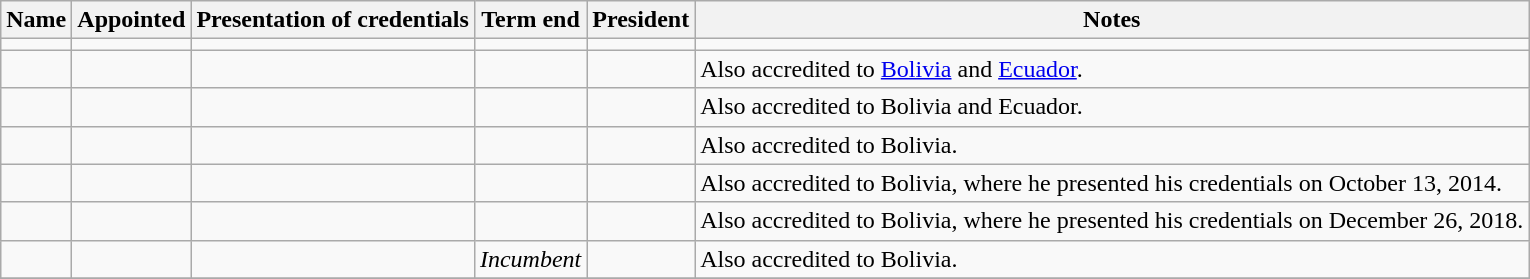<table class=wikitable>
<tr>
<th>Name</th>
<th>Appointed</th>
<th>Presentation of credentials</th>
<th>Term end</th>
<th>President</th>
<th class="unsortable">Notes</th>
</tr>
<tr>
<td></td>
<td></td>
<td></td>
<td></td>
<td></td>
<td></td>
</tr>
<tr>
<td></td>
<td></td>
<td></td>
<td></td>
<td></td>
<td>Also accredited to <a href='#'>Bolivia</a> and <a href='#'>Ecuador</a>.</td>
</tr>
<tr>
<td></td>
<td></td>
<td></td>
<td></td>
<td></td>
<td>Also accredited to Bolivia and Ecuador.</td>
</tr>
<tr>
<td></td>
<td></td>
<td></td>
<td></td>
<td></td>
<td>Also accredited to Bolivia.</td>
</tr>
<tr>
<td></td>
<td></td>
<td></td>
<td></td>
<td></td>
<td>Also accredited to Bolivia, where he presented his credentials on October 13, 2014.</td>
</tr>
<tr>
<td></td>
<td></td>
<td></td>
<td></td>
<td></td>
<td>Also accredited to Bolivia, where he presented his credentials on December 26, 2018.</td>
</tr>
<tr>
<td></td>
<td></td>
<td></td>
<td><em>Incumbent</em></td>
<td></td>
<td>Also accredited to Bolivia.</td>
</tr>
<tr>
</tr>
</table>
